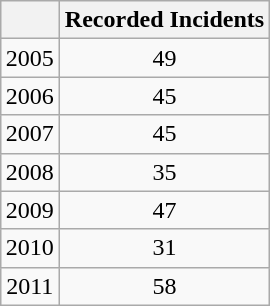<table class="wikitable" style="text-align:center; margin: 1em auto 1em auto;">
<tr>
<th></th>
<th>Recorded Incidents</th>
</tr>
<tr>
<td>2005</td>
<td>49</td>
</tr>
<tr>
<td>2006</td>
<td>45</td>
</tr>
<tr>
<td>2007</td>
<td>45</td>
</tr>
<tr>
<td>2008</td>
<td>35</td>
</tr>
<tr>
<td>2009</td>
<td>47</td>
</tr>
<tr>
<td>2010</td>
<td>31</td>
</tr>
<tr>
<td>2011</td>
<td>58</td>
</tr>
</table>
